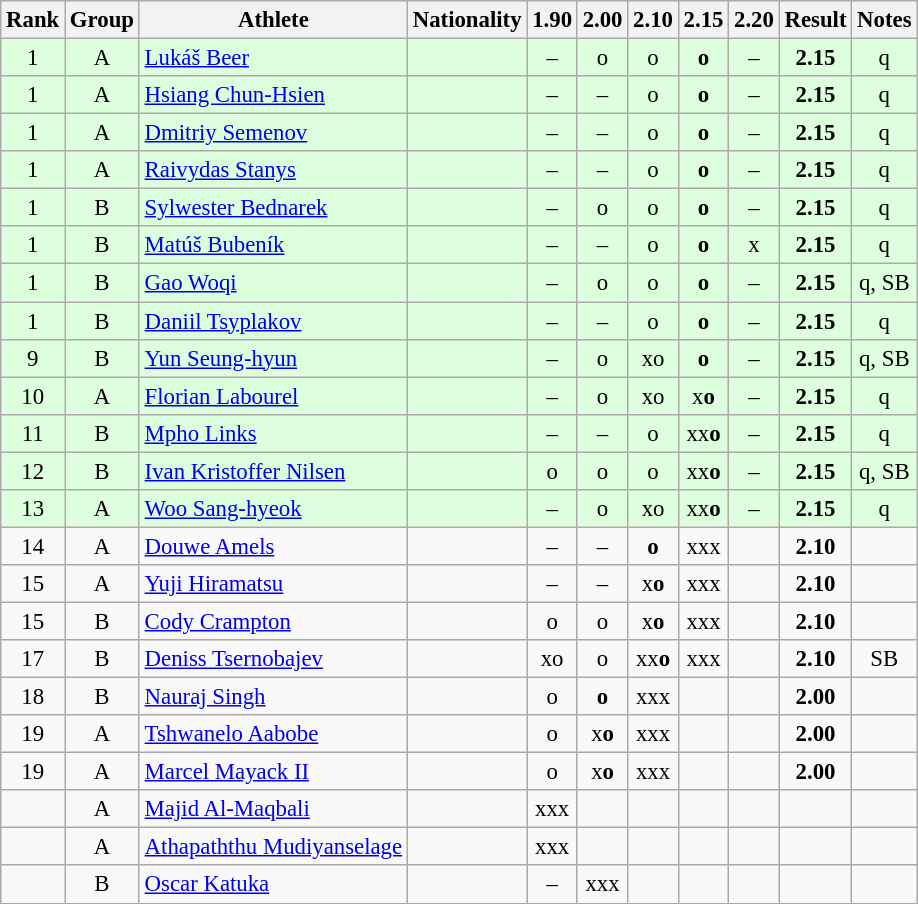<table class="wikitable sortable" style="text-align:center;font-size:95%">
<tr>
<th>Rank</th>
<th>Group</th>
<th>Athlete</th>
<th>Nationality</th>
<th>1.90</th>
<th>2.00</th>
<th>2.10</th>
<th>2.15</th>
<th>2.20</th>
<th>Result</th>
<th>Notes</th>
</tr>
<tr bgcolor=ddffdd>
<td>1</td>
<td>A</td>
<td align="left"><a href='#'>Lukáš Beer</a></td>
<td align=left></td>
<td>–</td>
<td>o</td>
<td>o</td>
<td><strong>o</strong></td>
<td>–</td>
<td><strong>2.15</strong></td>
<td>q</td>
</tr>
<tr bgcolor=ddffdd>
<td>1</td>
<td>A</td>
<td align="left"><a href='#'>Hsiang Chun-Hsien</a></td>
<td align=left></td>
<td>–</td>
<td>–</td>
<td>o</td>
<td><strong>o</strong></td>
<td>–</td>
<td><strong>2.15</strong></td>
<td>q</td>
</tr>
<tr bgcolor=ddffdd>
<td>1</td>
<td>A</td>
<td align="left"><a href='#'>Dmitriy Semenov</a></td>
<td align=left></td>
<td>–</td>
<td>–</td>
<td>o</td>
<td><strong>o</strong></td>
<td>–</td>
<td><strong>2.15</strong></td>
<td>q</td>
</tr>
<tr bgcolor=ddffdd>
<td>1</td>
<td>A</td>
<td align="left"><a href='#'>Raivydas Stanys</a></td>
<td align=left></td>
<td>–</td>
<td>–</td>
<td>o</td>
<td><strong>o</strong></td>
<td>–</td>
<td><strong>2.15</strong></td>
<td>q</td>
</tr>
<tr bgcolor=ddffdd>
<td>1</td>
<td>B</td>
<td align="left"><a href='#'>Sylwester Bednarek</a></td>
<td align=left></td>
<td>–</td>
<td>o</td>
<td>o</td>
<td><strong>o</strong></td>
<td>–</td>
<td><strong>2.15</strong></td>
<td>q</td>
</tr>
<tr bgcolor=ddffdd>
<td>1</td>
<td>B</td>
<td align="left"><a href='#'>Matúš Bubeník</a></td>
<td align=left></td>
<td>–</td>
<td>–</td>
<td>o</td>
<td><strong>o</strong></td>
<td>x</td>
<td><strong>2.15</strong></td>
<td>q</td>
</tr>
<tr bgcolor=ddffdd>
<td>1</td>
<td>B</td>
<td align="left"><a href='#'>Gao Woqi</a></td>
<td align=left></td>
<td>–</td>
<td>o</td>
<td>o</td>
<td><strong>o</strong></td>
<td>–</td>
<td><strong>2.15</strong></td>
<td>q, SB</td>
</tr>
<tr bgcolor=ddffdd>
<td>1</td>
<td>B</td>
<td align="left"><a href='#'>Daniil Tsyplakov</a></td>
<td align=left></td>
<td>–</td>
<td>–</td>
<td>o</td>
<td><strong>o</strong></td>
<td>–</td>
<td><strong>2.15</strong></td>
<td>q</td>
</tr>
<tr bgcolor=ddffdd>
<td>9</td>
<td>B</td>
<td align="left"><a href='#'>Yun Seung-hyun</a></td>
<td align=left></td>
<td>–</td>
<td>o</td>
<td>xo</td>
<td><strong>o</strong></td>
<td>–</td>
<td><strong>2.15</strong></td>
<td>q, SB</td>
</tr>
<tr bgcolor=ddffdd>
<td>10</td>
<td>A</td>
<td align="left"><a href='#'>Florian Labourel</a></td>
<td align=left></td>
<td>–</td>
<td>o</td>
<td>xo</td>
<td>x<strong>o</strong></td>
<td>–</td>
<td><strong>2.15</strong></td>
<td>q</td>
</tr>
<tr bgcolor=ddffdd>
<td>11</td>
<td>B</td>
<td align="left"><a href='#'>Mpho Links</a></td>
<td align=left></td>
<td>–</td>
<td>–</td>
<td>o</td>
<td>xx<strong>o</strong></td>
<td>–</td>
<td><strong>2.15</strong></td>
<td>q</td>
</tr>
<tr bgcolor=ddffdd>
<td>12</td>
<td>B</td>
<td align="left"><a href='#'>Ivan Kristoffer Nilsen</a></td>
<td align=left></td>
<td>o</td>
<td>o</td>
<td>o</td>
<td>xx<strong>o</strong></td>
<td>–</td>
<td><strong>2.15</strong></td>
<td>q, SB</td>
</tr>
<tr bgcolor=ddffdd>
<td>13</td>
<td>A</td>
<td align="left"><a href='#'>Woo Sang-hyeok</a></td>
<td align=left></td>
<td>–</td>
<td>o</td>
<td>xo</td>
<td>xx<strong>o</strong></td>
<td>–</td>
<td><strong>2.15</strong></td>
<td>q</td>
</tr>
<tr>
<td>14</td>
<td>A</td>
<td align="left"><a href='#'>Douwe Amels</a></td>
<td align=left></td>
<td>–</td>
<td>–</td>
<td><strong>o</strong></td>
<td>xxx</td>
<td></td>
<td><strong>2.10</strong></td>
<td></td>
</tr>
<tr>
<td>15</td>
<td>A</td>
<td align="left"><a href='#'>Yuji Hiramatsu</a></td>
<td align=left></td>
<td>–</td>
<td>–</td>
<td>x<strong>o</strong></td>
<td>xxx</td>
<td></td>
<td><strong>2.10</strong></td>
<td></td>
</tr>
<tr>
<td>15</td>
<td>B</td>
<td align="left"><a href='#'>Cody Crampton</a></td>
<td align=left></td>
<td>o</td>
<td>o</td>
<td>x<strong>o</strong></td>
<td>xxx</td>
<td></td>
<td><strong>2.10</strong></td>
<td></td>
</tr>
<tr>
<td>17</td>
<td>B</td>
<td align="left"><a href='#'>Deniss Tsernobajev</a></td>
<td align=left></td>
<td>xo</td>
<td>o</td>
<td>xx<strong>o</strong></td>
<td>xxx</td>
<td></td>
<td><strong>2.10</strong></td>
<td>SB</td>
</tr>
<tr>
<td>18</td>
<td>B</td>
<td align="left"><a href='#'>Nauraj Singh</a></td>
<td align=left></td>
<td>o</td>
<td><strong>o</strong></td>
<td>xxx</td>
<td></td>
<td></td>
<td><strong>2.00</strong></td>
<td></td>
</tr>
<tr>
<td>19</td>
<td>A</td>
<td align="left"><a href='#'>Tshwanelo Aabobe</a></td>
<td align=left></td>
<td>o</td>
<td>x<strong>o</strong></td>
<td>xxx</td>
<td></td>
<td></td>
<td><strong>2.00</strong></td>
<td></td>
</tr>
<tr>
<td>19</td>
<td>A</td>
<td align="left"><a href='#'>Marcel Mayack II</a></td>
<td align=left></td>
<td>o</td>
<td>x<strong>o</strong></td>
<td>xxx</td>
<td></td>
<td></td>
<td><strong>2.00</strong></td>
<td></td>
</tr>
<tr>
<td></td>
<td>A</td>
<td align="left"><a href='#'>Majid Al-Maqbali</a></td>
<td align=left></td>
<td>xxx</td>
<td></td>
<td></td>
<td></td>
<td></td>
<td><strong></strong></td>
<td></td>
</tr>
<tr>
<td></td>
<td>A</td>
<td align="left"><a href='#'>Athapaththu Mudiyanselage</a></td>
<td align=left></td>
<td>xxx</td>
<td></td>
<td></td>
<td></td>
<td></td>
<td><strong></strong></td>
<td></td>
</tr>
<tr>
<td></td>
<td>B</td>
<td align="left"><a href='#'>Oscar Katuka</a></td>
<td align=left></td>
<td>–</td>
<td>xxx</td>
<td></td>
<td></td>
<td></td>
<td><strong></strong></td>
<td></td>
</tr>
</table>
